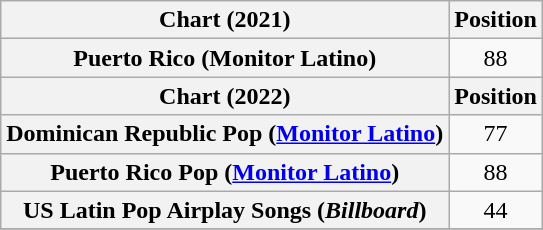<table class="wikitable sortable plainrowheaders">
<tr>
<th scope="col">Chart (2021)</th>
<th scope="col">Position</th>
</tr>
<tr>
<th scope="row">Puerto Rico (Monitor Latino)</th>
<td style="text-align:center;">88</td>
</tr>
<tr>
<th scope="col">Chart (2022)</th>
<th scope="col">Position</th>
</tr>
<tr>
<th scope="row">Dominican Republic Pop (<a href='#'>Monitor Latino</a>)</th>
<td style="text-align:center;">77</td>
</tr>
<tr>
<th scope="row">Puerto Rico Pop (<a href='#'>Monitor Latino</a>)</th>
<td style="text-align:center;">88</td>
</tr>
<tr>
<th scope="row">US Latin Pop Airplay Songs (<em>Billboard</em>)</th>
<td style="text-align:center;">44</td>
</tr>
<tr>
</tr>
</table>
